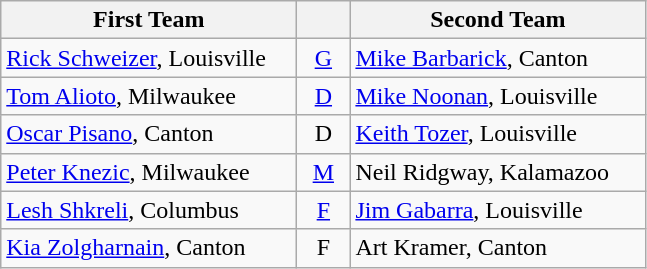<table class="wikitable">
<tr>
<th width=190>First Team</th>
<th width=28></th>
<th width=190>Second Team</th>
</tr>
<tr>
<td><a href='#'>Rick Schweizer</a>, Louisville</td>
<td align=center><a href='#'>G</a></td>
<td><a href='#'>Mike Barbarick</a>, Canton</td>
</tr>
<tr>
<td><a href='#'>Tom Alioto</a>, Milwaukee</td>
<td align=center><a href='#'>D</a></td>
<td><a href='#'>Mike Noonan</a>, Louisville</td>
</tr>
<tr>
<td><a href='#'>Oscar Pisano</a>, Canton</td>
<td align=center>D</td>
<td><a href='#'>Keith Tozer</a>, Louisville</td>
</tr>
<tr>
<td><a href='#'>Peter Knezic</a>, Milwaukee</td>
<td align=center><a href='#'>M</a></td>
<td>Neil Ridgway, Kalamazoo</td>
</tr>
<tr>
<td><a href='#'>Lesh Shkreli</a>, Columbus</td>
<td align=center><a href='#'>F</a></td>
<td><a href='#'>Jim Gabarra</a>, Louisville</td>
</tr>
<tr>
<td><a href='#'>Kia Zolgharnain</a>, Canton</td>
<td align=center>F</td>
<td>Art Kramer, Canton</td>
</tr>
</table>
